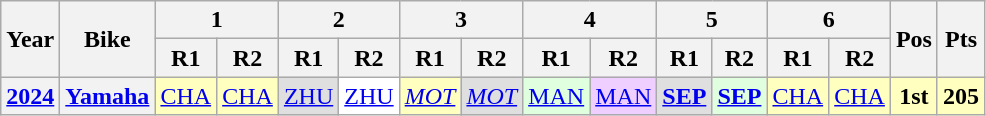<table class="wikitable" style="text-align:center">
<tr>
<th valign="middle" rowspan=2>Year</th>
<th valign="middle" rowspan=2>Bike</th>
<th colspan=2>1</th>
<th colspan=2>2</th>
<th colspan=2>3</th>
<th colspan=2>4</th>
<th colspan=2>5</th>
<th colspan=2>6</th>
<th rowspan=2>Pos</th>
<th rowspan=2>Pts</th>
</tr>
<tr>
<th>R1</th>
<th>R2</th>
<th>R1</th>
<th>R2</th>
<th>R1</th>
<th>R2</th>
<th>R1</th>
<th>R2</th>
<th>R1</th>
<th>R2</th>
<th>R1</th>
<th>R2</th>
</tr>
<tr>
<th><a href='#'>2024</a></th>
<th><a href='#'>Yamaha</a></th>
<td style="background:#ffffbf;"><a href='#'>CHA</a><br></td>
<td style="background:#ffffbf;"><a href='#'>CHA</a><br></td>
<td style="background:#dfdfdf;"><a href='#'>ZHU</a><br></td>
<td style="background:#ffffff;"><a href='#'>ZHU</a><br></td>
<td style="background:#ffffbf;"><em><a href='#'>MOT</a></em><br></td>
<td style="background:#dfdfdf;"><em><a href='#'>MOT</a></em><br></td>
<td style="background:#dfffdf;"><a href='#'>MAN</a><br></td>
<td style="background:#efcfff;"><a href='#'>MAN</a><br></td>
<td style="background:#dfdfdf;"><strong><a href='#'>SEP</a></strong><br></td>
<td style="background:#dfffdf;"><strong><a href='#'>SEP</a></strong><br></td>
<td style="background:#ffffbf;"><a href='#'>CHA</a><br></td>
<td style="background:#ffffbf;"><a href='#'>CHA</a><br></td>
<th style="background:#ffffbf;">1st</th>
<th style="background:#ffffbf;">205</th>
</tr>
</table>
